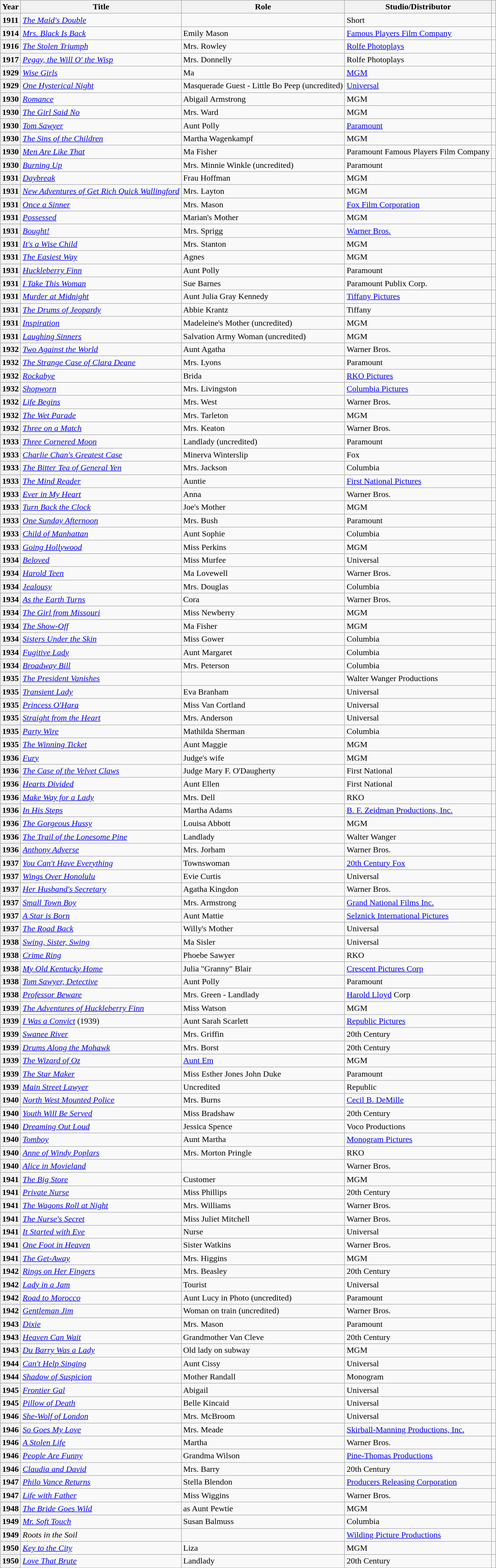<table class="wikitable sortable plainrowheaders">
<tr>
<th scope="col">Year</th>
<th scope="col">Title</th>
<th scope="col">Role</th>
<th scope="col">Studio/Distributor</th>
<th scope="col" class="unsortable"></th>
</tr>
<tr>
<th scope="row">1911</th>
<td><em><a href='#'>The Maid's Double</a></em></td>
<td></td>
<td>Short</td>
<td align="center"></td>
</tr>
<tr>
<th scope="row">1914</th>
<td><em><a href='#'>Mrs. Black Is Back</a></em></td>
<td>Emily Mason</td>
<td><a href='#'>Famous Players Film Company</a></td>
<td align="center"></td>
</tr>
<tr>
<th scope="row">1916</th>
<td><em><a href='#'>The Stolen Triumph</a></em></td>
<td>Mrs. Rowley</td>
<td><a href='#'>Rolfe Photoplays</a></td>
<td align="center"></td>
</tr>
<tr>
<th scope="row">1917</th>
<td><em><a href='#'>Peggy, the Will O' the Wisp</a></em></td>
<td>Mrs. Donnelly</td>
<td>Rolfe Photoplays</td>
<td align="center"></td>
</tr>
<tr>
<th scope="row">1929</th>
<td><em><a href='#'>Wise Girls</a></em></td>
<td>Ma</td>
<td><a href='#'>MGM</a></td>
<td align="center"></td>
</tr>
<tr>
<th scope="row">1929</th>
<td><em><a href='#'>One Hysterical Night</a></em></td>
<td>Masquerade Guest - Little Bo Peep (uncredited)</td>
<td><a href='#'>Universal</a></td>
<td></td>
</tr>
<tr>
<th scope="row">1930</th>
<td><em><a href='#'>Romance</a></em></td>
<td>Abigail Armstrong</td>
<td>MGM</td>
<td align="center"></td>
</tr>
<tr>
<th scope="row">1930</th>
<td><em><a href='#'>The Girl Said No</a></em></td>
<td>Mrs. Ward</td>
<td>MGM</td>
<td align="center"></td>
</tr>
<tr>
<th scope="row">1930</th>
<td><em><a href='#'>Tom Sawyer</a></em></td>
<td>Aunt Polly</td>
<td><a href='#'>Paramount</a></td>
<td align="center"></td>
</tr>
<tr>
<th scope="row">1930</th>
<td><em><a href='#'>The Sins of the Children</a></em></td>
<td>Martha Wagenkampf</td>
<td>MGM</td>
<td align="center"></td>
</tr>
<tr>
<th scope="row">1930</th>
<td><em><a href='#'>Men Are Like That</a></em></td>
<td>Ma Fisher</td>
<td>Paramount Famous Players Film Company</td>
<td align="center"></td>
</tr>
<tr>
<th scope="row">1930</th>
<td><em><a href='#'>Burning Up</a></em></td>
<td>Mrs. Minnie Winkle (uncredited)</td>
<td>Paramount</td>
<td align="center"></td>
</tr>
<tr>
<th scope="row">1931</th>
<td><em><a href='#'>Daybreak</a></em></td>
<td>Frau Hoffman</td>
<td>MGM</td>
<td align="center"></td>
</tr>
<tr>
<th scope="row">1931</th>
<td><em><a href='#'>New Adventures of Get Rich Quick Wallingford</a></em></td>
<td>Mrs. Layton</td>
<td>MGM</td>
<td align="center"></td>
</tr>
<tr>
<th scope="row">1931</th>
<td><em><a href='#'>Once a Sinner</a></em></td>
<td>Mrs. Mason</td>
<td><a href='#'>Fox Film Corporation</a></td>
<td align="center"></td>
</tr>
<tr>
<th scope="row">1931</th>
<td><em><a href='#'>Possessed</a></em></td>
<td>Marian's Mother</td>
<td>MGM</td>
<td align="center"></td>
</tr>
<tr>
<th scope="row">1931</th>
<td><em><a href='#'>Bought!</a></em></td>
<td>Mrs. Sprigg</td>
<td><a href='#'>Warner Bros.</a></td>
<td align="center"></td>
</tr>
<tr>
<th scope="row">1931</th>
<td><em><a href='#'>It's a Wise Child</a></em></td>
<td>Mrs. Stanton</td>
<td>MGM</td>
<td align="center"></td>
</tr>
<tr>
<th scope="row">1931</th>
<td><em><a href='#'>The Easiest Way</a></em></td>
<td>Agnes</td>
<td>MGM</td>
<td align="center"></td>
</tr>
<tr>
<th scope="row">1931</th>
<td><em><a href='#'>Huckleberry Finn</a></em></td>
<td>Aunt Polly</td>
<td>Paramount</td>
<td align="center"></td>
</tr>
<tr>
<th scope="row">1931</th>
<td><em><a href='#'>I Take This Woman</a></em></td>
<td>Sue Barnes</td>
<td>Paramount Publix Corp.</td>
<td align="center"></td>
</tr>
<tr>
<th scope="row">1931</th>
<td><em><a href='#'>Murder at Midnight</a></em></td>
<td>Aunt Julia Gray Kennedy</td>
<td><a href='#'>Tiffany Pictures</a></td>
<td align="center"></td>
</tr>
<tr>
<th scope="row">1931</th>
<td><em><a href='#'>The Drums of Jeopardy</a></em></td>
<td>Abbie Krantz</td>
<td>Tiffany</td>
<td align="center"></td>
</tr>
<tr>
<th scope="row">1931</th>
<td><em><a href='#'>Inspiration</a></em></td>
<td>Madeleine's Mother (uncredited)</td>
<td>MGM</td>
<td></td>
</tr>
<tr>
<th scope="row">1931</th>
<td><em><a href='#'>Laughing Sinners</a></em></td>
<td>Salvation Army Woman (uncredited)</td>
<td>MGM</td>
<td></td>
</tr>
<tr>
<th scope="row">1932</th>
<td><em><a href='#'>Two Against the World</a></em></td>
<td>Aunt Agatha</td>
<td>Warner Bros.</td>
<td align="center"></td>
</tr>
<tr>
<th scope="row">1932</th>
<td><em><a href='#'>The Strange Case of Clara Deane</a></em></td>
<td>Mrs. Lyons</td>
<td>Paramount</td>
<td align="center"></td>
</tr>
<tr>
<th scope="row">1932</th>
<td><em><a href='#'>Rockabye</a></em></td>
<td>Brida</td>
<td><a href='#'>RKO Pictures</a></td>
<td align="center"></td>
</tr>
<tr>
<th scope="row">1932</th>
<td><em><a href='#'>Shopworn</a></em></td>
<td>Mrs. Livingston</td>
<td><a href='#'>Columbia Pictures</a></td>
<td align="center"></td>
</tr>
<tr>
<th scope="row">1932</th>
<td><em><a href='#'>Life Begins</a></em></td>
<td>Mrs. West</td>
<td>Warner Bros.</td>
<td align="center"></td>
</tr>
<tr>
<th scope="row">1932</th>
<td><em><a href='#'>The Wet Parade</a></em></td>
<td>Mrs. Tarleton</td>
<td>MGM</td>
<td align="center"></td>
</tr>
<tr>
<th scope="row">1932</th>
<td><em><a href='#'>Three on a Match</a></em></td>
<td>Mrs. Keaton</td>
<td>Warner Bros.</td>
<td align="center"></td>
</tr>
<tr>
<th scope="row">1933</th>
<td><em><a href='#'>Three Cornered Moon</a></em></td>
<td>Landlady (uncredited)</td>
<td>Paramount</td>
<td align="center"></td>
</tr>
<tr>
<th scope="row">1933</th>
<td><em><a href='#'>Charlie Chan's Greatest Case</a></em></td>
<td>Minerva Winterslip</td>
<td>Fox</td>
<td align="center"></td>
</tr>
<tr>
<th scope="row">1933</th>
<td><em><a href='#'>The Bitter Tea of General Yen</a></em></td>
<td>Mrs. Jackson</td>
<td>Columbia</td>
<td align="center"></td>
</tr>
<tr>
<th scope="row">1933</th>
<td><em><a href='#'>The Mind Reader</a></em></td>
<td>Auntie</td>
<td><a href='#'>First National Pictures</a></td>
<td align="center"></td>
</tr>
<tr>
<th scope="row">1933</th>
<td><em><a href='#'>Ever in My Heart</a></em></td>
<td>Anna</td>
<td>Warner Bros.</td>
<td align="center"></td>
</tr>
<tr>
<th scope="row">1933</th>
<td><em><a href='#'>Turn Back the Clock</a></em></td>
<td>Joe's Mother</td>
<td>MGM</td>
<td align="center"></td>
</tr>
<tr>
<th scope="row">1933</th>
<td><em><a href='#'>One Sunday Afternoon</a></em></td>
<td>Mrs. Bush</td>
<td>Paramount</td>
<td align="center"></td>
</tr>
<tr>
<th scope="row">1933</th>
<td><em><a href='#'>Child of Manhattan</a></em></td>
<td>Aunt Sophie</td>
<td>Columbia</td>
<td align="center"></td>
</tr>
<tr>
<th scope="row">1933</th>
<td><em><a href='#'>Going Hollywood</a></em></td>
<td>Miss Perkins</td>
<td>MGM</td>
<td align="center"></td>
</tr>
<tr>
<th scope="row">1934</th>
<td><em><a href='#'>Beloved</a></em></td>
<td>Miss Murfee</td>
<td>Universal</td>
<td align="center"></td>
</tr>
<tr>
<th scope="row">1934</th>
<td><em><a href='#'>Harold Teen</a></em></td>
<td>Ma Lovewell</td>
<td>Warner Bros.</td>
<td align="center"></td>
</tr>
<tr>
<th scope="row">1934</th>
<td><em><a href='#'>Jealousy</a></em></td>
<td>Mrs. Douglas</td>
<td>Columbia</td>
<td align="center"></td>
</tr>
<tr>
<th scope="row">1934</th>
<td><em><a href='#'>As the Earth Turns</a></em></td>
<td>Cora</td>
<td>Warner Bros.</td>
<td align="center"></td>
</tr>
<tr>
<th scope="row">1934</th>
<td><em><a href='#'>The Girl from Missouri</a></em></td>
<td>Miss Newberry</td>
<td>MGM</td>
<td align="center"></td>
</tr>
<tr>
<th scope="row">1934</th>
<td><em><a href='#'>The Show-Off</a></em></td>
<td>Ma Fisher</td>
<td>MGM</td>
<td align="center"></td>
</tr>
<tr>
<th scope="row">1934</th>
<td><em><a href='#'>Sisters Under the Skin</a></em></td>
<td>Miss Gower</td>
<td>Columbia</td>
<td align="center"></td>
</tr>
<tr>
<th scope="row">1934</th>
<td><em><a href='#'>Fugitive Lady</a></em></td>
<td>Aunt Margaret</td>
<td>Columbia</td>
<td align="center"></td>
</tr>
<tr>
<th scope="row">1934</th>
<td><em><a href='#'>Broadway Bill</a></em></td>
<td>Mrs. Peterson</td>
<td>Columbia</td>
<td align="center"></td>
</tr>
<tr>
<th scope="row">1935</th>
<td><em><a href='#'>The President Vanishes</a></em></td>
<td></td>
<td>Walter Wanger Productions</td>
<td align="center"></td>
</tr>
<tr>
<th scope="row">1935</th>
<td><em><a href='#'>Transient Lady</a></em></td>
<td>Eva Branham</td>
<td>Universal</td>
<td align="center"></td>
</tr>
<tr>
<th scope="row">1935</th>
<td><em><a href='#'>Princess O'Hara</a></em></td>
<td>Miss Van Cortland</td>
<td>Universal</td>
<td align="center"></td>
</tr>
<tr>
<th scope="row">1935</th>
<td><em><a href='#'>Straight from the Heart</a></em></td>
<td>Mrs. Anderson</td>
<td>Universal</td>
<td align="center"></td>
</tr>
<tr>
<th scope="row">1935</th>
<td><em><a href='#'>Party Wire</a></em></td>
<td>Mathilda Sherman</td>
<td>Columbia</td>
<td align="center"></td>
</tr>
<tr>
<th scope="row">1935</th>
<td><em><a href='#'>The Winning Ticket</a></em></td>
<td>Aunt Maggie</td>
<td>MGM</td>
<td align="center"></td>
</tr>
<tr>
<th scope="row">1936</th>
<td><em><a href='#'>Fury</a></em></td>
<td>Judge's wife</td>
<td>MGM</td>
<td align="center"></td>
</tr>
<tr>
<th scope="row">1936</th>
<td><em><a href='#'>The Case of the Velvet Claws</a></em></td>
<td>Judge Mary F. O'Daugherty</td>
<td>First National</td>
<td align="center"></td>
</tr>
<tr>
<th scope="row">1936</th>
<td><em><a href='#'>Hearts Divided</a></em></td>
<td>Aunt Ellen</td>
<td>First National</td>
<td align="center"></td>
</tr>
<tr>
<th scope="row">1936</th>
<td><em><a href='#'>Make Way for a Lady</a></em></td>
<td>Mrs. Dell</td>
<td>RKO</td>
<td align="center"></td>
</tr>
<tr>
<th scope="row">1936</th>
<td><em><a href='#'>In His Steps</a></em></td>
<td>Martha Adams</td>
<td><a href='#'>B. F. Zeidman Productions, Inc.</a></td>
<td align="center"></td>
</tr>
<tr>
<th scope="row">1936</th>
<td><em><a href='#'>The Gorgeous Hussy</a></em></td>
<td>Louisa Abbott</td>
<td>MGM</td>
<td align="center"></td>
</tr>
<tr>
<th scope="row">1936</th>
<td><em><a href='#'>The Trail of the Lonesome Pine</a></em></td>
<td>Landlady</td>
<td>Walter Wanger</td>
<td align="center"></td>
</tr>
<tr>
<th scope="row">1936</th>
<td><em><a href='#'>Anthony Adverse</a></em></td>
<td>Mrs. Jorham</td>
<td>Warner Bros.</td>
<td align="center"></td>
</tr>
<tr>
<th scope="row">1937</th>
<td><em><a href='#'>You Can't Have Everything</a></em></td>
<td>Townswoman</td>
<td><a href='#'>20th Century Fox</a></td>
<td align="center"></td>
</tr>
<tr>
<th scope="row">1937</th>
<td><em><a href='#'>Wings Over Honolulu</a></em></td>
<td>Evie Curtis</td>
<td>Universal</td>
<td align="center"></td>
</tr>
<tr>
<th scope="row">1937</th>
<td><em><a href='#'>Her Husband's Secretary</a></em></td>
<td>Agatha Kingdon</td>
<td>Warner Bros.</td>
<td align="center"></td>
</tr>
<tr>
<th scope="row">1937</th>
<td><em><a href='#'>Small Town Boy</a></em></td>
<td>Mrs. Armstrong</td>
<td><a href='#'>Grand National Films Inc.</a></td>
<td align="center"></td>
</tr>
<tr>
<th scope="row">1937</th>
<td><em><a href='#'>A Star is Born</a></em></td>
<td>Aunt Mattie</td>
<td><a href='#'>Selznick International Pictures</a></td>
<td align="center"></td>
</tr>
<tr>
<th scope="row">1937</th>
<td><em><a href='#'>The Road Back</a></em></td>
<td>Willy's Mother</td>
<td>Universal</td>
<td align="center"></td>
</tr>
<tr>
<th scope="row">1938</th>
<td><em><a href='#'>Swing, Sister, Swing</a></em></td>
<td>Ma Sisler</td>
<td>Universal</td>
<td align="center"></td>
</tr>
<tr>
<th scope="row">1938</th>
<td><em><a href='#'>Crime Ring</a></em></td>
<td>Phoebe Sawyer</td>
<td>RKO</td>
<td align="center"></td>
</tr>
<tr>
<th scope="row">1938</th>
<td><em><a href='#'>My Old Kentucky Home</a></em></td>
<td>Julia "Granny" Blair</td>
<td><a href='#'>Crescent Pictures Corp</a></td>
<td align="center"></td>
</tr>
<tr>
<th scope="row">1938</th>
<td><em><a href='#'>Tom Sawyer, Detective</a></em></td>
<td>Aunt Polly</td>
<td>Paramount</td>
<td align="center"></td>
</tr>
<tr>
<th scope="row">1938</th>
<td><em><a href='#'>Professor Beware</a></em></td>
<td>Mrs. Green - Landlady</td>
<td><a href='#'>Harold Lloyd</a> Corp</td>
<td align="center"></td>
</tr>
<tr>
<th scope="row">1939</th>
<td><em><a href='#'>The Adventures of Huckleberry Finn</a></em></td>
<td>Miss Watson</td>
<td>MGM</td>
<td align="center"></td>
</tr>
<tr>
<th scope="row">1939</th>
<td><em><a href='#'>I Was a Convict</a></em> (1939)</td>
<td>Aunt Sarah Scarlett</td>
<td><a href='#'>Republic Pictures</a></td>
<td align="center"></td>
</tr>
<tr>
<th scope="row">1939</th>
<td><em><a href='#'>Swanee River</a></em></td>
<td>Mrs. Griffin</td>
<td>20th Century</td>
<td align="center"></td>
</tr>
<tr>
<th scope="row">1939</th>
<td><em><a href='#'>Drums Along the Mohawk</a></em></td>
<td>Mrs. Borst</td>
<td>20th Century</td>
<td align="center"></td>
</tr>
<tr>
<th scope="row">1939</th>
<td><em><a href='#'>The Wizard of Oz</a></em></td>
<td><a href='#'>Aunt Em</a></td>
<td>MGM</td>
<td align="center"></td>
</tr>
<tr>
<th scope="row">1939</th>
<td><em><a href='#'>The Star Maker</a></em></td>
<td>Miss Esther Jones John Duke</td>
<td>Paramount</td>
<td align="center"></td>
</tr>
<tr>
<th scope="row">1939</th>
<td><em><a href='#'>Main Street Lawyer</a></em></td>
<td>Uncredited</td>
<td>Republic</td>
<td></td>
</tr>
<tr>
<th scope="row">1940</th>
<td><em><a href='#'>North West Mounted Police</a></em></td>
<td>Mrs. Burns</td>
<td><a href='#'>Cecil B. DeMille</a></td>
<td align="center"></td>
</tr>
<tr>
<th scope="row">1940</th>
<td><em><a href='#'>Youth Will Be Served</a></em></td>
<td>Miss Bradshaw</td>
<td>20th Century</td>
<td align="center"></td>
</tr>
<tr>
<th scope="row">1940</th>
<td><em><a href='#'>Dreaming Out Loud</a></em></td>
<td>Jessica Spence</td>
<td>Voco Productions</td>
<td align="center"></td>
</tr>
<tr>
<th scope="row">1940</th>
<td><em><a href='#'>Tomboy</a></em></td>
<td>Aunt Martha</td>
<td><a href='#'>Monogram Pictures</a></td>
<td align="center"></td>
</tr>
<tr>
<th scope="row">1940</th>
<td><em><a href='#'>Anne of Windy Poplars</a></em></td>
<td>Mrs. Morton Pringle</td>
<td>RKO</td>
<td align="center"></td>
</tr>
<tr>
<th scope="row">1940</th>
<td><em><a href='#'>Alice in Movieland</a></em></td>
<td></td>
<td>Warner Bros.</td>
<td align="center"></td>
</tr>
<tr>
<th scope="row">1941</th>
<td><em><a href='#'>The Big Store</a></em></td>
<td>Customer</td>
<td>MGM</td>
<td align="center"></td>
</tr>
<tr>
<th scope="row">1941</th>
<td><em><a href='#'>Private Nurse</a></em></td>
<td>Miss Phillips</td>
<td>20th Century</td>
<td align="center"></td>
</tr>
<tr>
<th scope="row">1941</th>
<td><em><a href='#'>The Wagons Roll at Night</a></em></td>
<td>Mrs. Williams</td>
<td>Warner Bros.</td>
<td align="center"></td>
</tr>
<tr>
<th scope="row">1941</th>
<td><em><a href='#'>The Nurse's Secret</a></em></td>
<td>Miss Juliet Mitchell</td>
<td>Warner Bros.</td>
<td align="center"></td>
</tr>
<tr>
<th scope="row">1941</th>
<td><em><a href='#'>It Started with Eve</a></em></td>
<td>Nurse</td>
<td>Universal</td>
<td align="center"></td>
</tr>
<tr>
<th scope="row">1941</th>
<td><em><a href='#'>One Foot in Heaven</a></em></td>
<td>Sister Watkins</td>
<td>Warner Bros.</td>
<td align="center"></td>
</tr>
<tr>
<th scope="row">1941</th>
<td><em><a href='#'>The Get-Away</a></em></td>
<td>Mrs. Higgins</td>
<td>MGM</td>
<td align="center"></td>
</tr>
<tr>
<th scope="row">1942</th>
<td><em><a href='#'>Rings on Her Fingers</a></em></td>
<td>Mrs. Beasley</td>
<td>20th Century</td>
<td align="center"></td>
</tr>
<tr>
<th scope="row">1942</th>
<td><em><a href='#'>Lady in a Jam</a></em></td>
<td>Tourist</td>
<td>Universal</td>
<td align="center"></td>
</tr>
<tr>
<th scope="row">1942</th>
<td><em><a href='#'>Road to Morocco</a></em></td>
<td>Aunt Lucy in Photo (uncredited)</td>
<td>Paramount</td>
<td></td>
</tr>
<tr>
<th scope="row">1942</th>
<td><em><a href='#'>Gentleman Jim</a></em></td>
<td>Woman on train (uncredited)</td>
<td>Warner Bros.</td>
<td></td>
</tr>
<tr>
<th scope="row">1943</th>
<td><em><a href='#'>Dixie</a></em></td>
<td>Mrs. Mason</td>
<td>Paramount</td>
<td align="center"></td>
</tr>
<tr>
<th scope="row">1943</th>
<td><em><a href='#'>Heaven Can Wait</a></em></td>
<td>Grandmother Van Cleve</td>
<td>20th Century</td>
<td align="center"></td>
</tr>
<tr>
<th scope="row">1943</th>
<td><em><a href='#'>Du Barry Was a Lady</a></em></td>
<td>Old lady on subway</td>
<td>MGM</td>
<td align="center"></td>
</tr>
<tr>
<th scope="row">1944</th>
<td><em><a href='#'>Can't Help Singing</a></em></td>
<td>Aunt Cissy</td>
<td>Universal</td>
<td align="center"></td>
</tr>
<tr>
<th scope="row">1944</th>
<td><em><a href='#'>Shadow of Suspicion</a></em></td>
<td>Mother Randall</td>
<td>Monogram</td>
<td align="center"></td>
</tr>
<tr>
<th scope="row">1945</th>
<td><em><a href='#'>Frontier Gal</a></em></td>
<td>Abigail</td>
<td>Universal</td>
<td align="center"></td>
</tr>
<tr>
<th scope="row">1945</th>
<td><em><a href='#'>Pillow of Death</a></em></td>
<td>Belle Kincaid</td>
<td>Universal</td>
<td align="center"></td>
</tr>
<tr>
<th scope="row">1946</th>
<td><em><a href='#'>She-Wolf of London</a></em></td>
<td>Mrs. McBroom</td>
<td>Universal</td>
<td align="center"></td>
</tr>
<tr>
<th scope="row">1946</th>
<td><em><a href='#'>So Goes My Love</a></em></td>
<td>Mrs. Meade</td>
<td><a href='#'>Skirball-Manning Productions, Inc.</a></td>
<td align="center"></td>
</tr>
<tr>
<th scope="row">1946</th>
<td><em><a href='#'>A Stolen Life</a></em></td>
<td>Martha</td>
<td>Warner Bros.</td>
<td align="center"></td>
</tr>
<tr>
<th scope="row">1946</th>
<td><em><a href='#'>People Are Funny</a></em></td>
<td>Grandma Wilson</td>
<td><a href='#'>Pine-Thomas Productions</a></td>
<td align="center"></td>
</tr>
<tr>
<th scope="row">1946</th>
<td><em><a href='#'>Claudia and David</a></em></td>
<td>Mrs. Barry</td>
<td>20th Century</td>
<td align="center"></td>
</tr>
<tr>
<th scope="row">1947</th>
<td><em><a href='#'>Philo Vance Returns</a></em></td>
<td>Stella Blendon</td>
<td><a href='#'>Producers Releasing Corporation</a></td>
<td align="center"></td>
</tr>
<tr>
<th scope="row">1947</th>
<td><em><a href='#'>Life with Father</a></em></td>
<td>Miss Wiggins</td>
<td>Warner Bros.</td>
<td align="center"></td>
</tr>
<tr>
<th scope="row">1948</th>
<td><em><a href='#'>The Bride Goes Wild</a></em></td>
<td>as Aunt Pewtie</td>
<td>MGM</td>
<td align="center"></td>
</tr>
<tr>
<th scope="row">1949</th>
<td><em><a href='#'>Mr. Soft Touch</a></em></td>
<td>Susan Balmuss</td>
<td>Columbia</td>
<td align="center"></td>
</tr>
<tr>
<th scope="row">1949</th>
<td><em>Roots in the Soil</em></td>
<td></td>
<td><a href='#'>Wilding Picture Productions</a></td>
<td></td>
</tr>
<tr>
<th scope="row">1950</th>
<td><em><a href='#'>Key to the City</a></em></td>
<td>Liza</td>
<td>MGM</td>
<td align="center"></td>
</tr>
<tr>
<th scope="row">1950</th>
<td><em><a href='#'>Love That Brute</a></em></td>
<td>Landlady</td>
<td>20th Century</td>
<td align="center"></td>
</tr>
<tr>
</tr>
</table>
